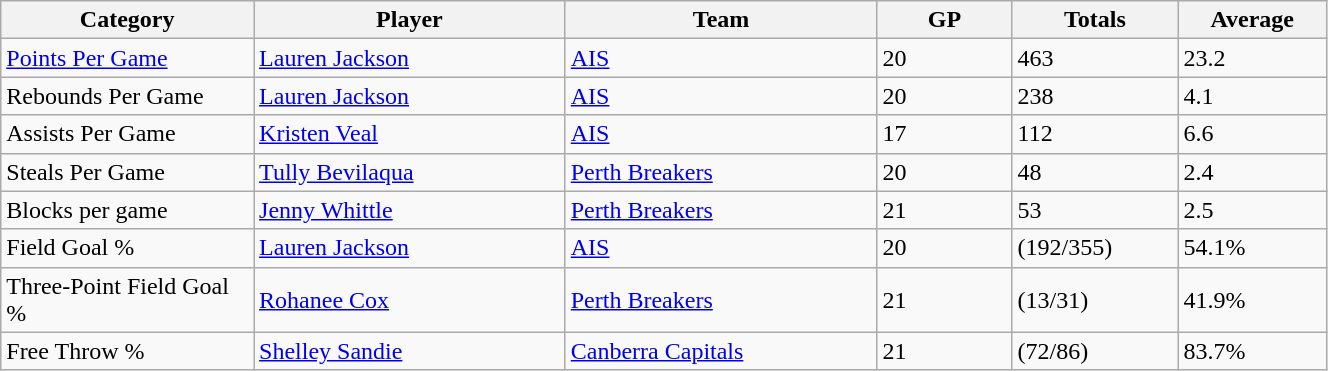<table class="wikitable" style="width: 70%">
<tr>
<th width=100>Category</th>
<th width=125>Player</th>
<th width=125>Team</th>
<th width=50>GP</th>
<th width=50>Totals</th>
<th width=50>Average</th>
</tr>
<tr>
<td><a href='#'>Points Per Game</a></td>
<td><a href='#'>Lauren Jackson</a></td>
<td><a href='#'>AIS</a></td>
<td>20</td>
<td>463</td>
<td>23.2</td>
</tr>
<tr>
<td>Rebounds Per Game</td>
<td><a href='#'>Lauren Jackson</a></td>
<td><a href='#'>AIS</a></td>
<td>20</td>
<td>238</td>
<td>4.1</td>
</tr>
<tr>
<td>Assists Per Game</td>
<td><a href='#'>Kristen Veal</a></td>
<td><a href='#'>AIS</a></td>
<td>17</td>
<td>112</td>
<td>6.6</td>
</tr>
<tr>
<td>Steals Per Game</td>
<td><a href='#'>Tully Bevilaqua</a></td>
<td><a href='#'>Perth Breakers</a></td>
<td>20</td>
<td>48</td>
<td>2.4</td>
</tr>
<tr>
<td>Blocks per game</td>
<td><a href='#'>Jenny Whittle</a></td>
<td><a href='#'>Perth Breakers</a></td>
<td>21</td>
<td>53</td>
<td>2.5</td>
</tr>
<tr>
<td>Field Goal %</td>
<td><a href='#'>Lauren Jackson</a></td>
<td><a href='#'>AIS</a></td>
<td>20</td>
<td>(192/355)</td>
<td>54.1%</td>
</tr>
<tr>
<td>Three-Point Field Goal %</td>
<td><a href='#'>Rohanee Cox</a></td>
<td><a href='#'>Perth Breakers</a></td>
<td>21</td>
<td>(13/31)</td>
<td>41.9%</td>
</tr>
<tr>
<td>Free Throw %</td>
<td><a href='#'>Shelley Sandie</a></td>
<td><a href='#'>Canberra Capitals</a></td>
<td>21</td>
<td>(72/86)</td>
<td>83.7%</td>
</tr>
</table>
